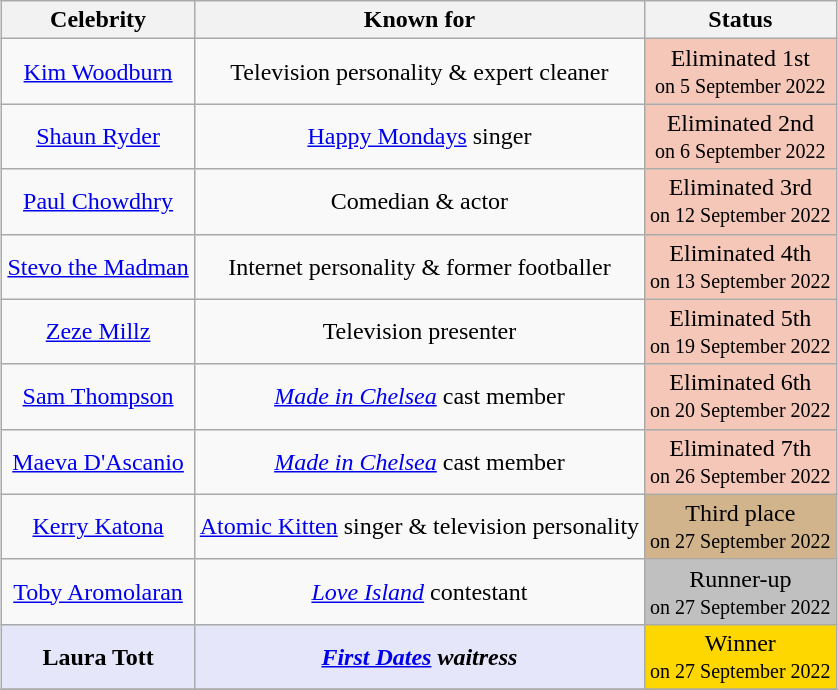<table class="wikitable" style="margin: auto; text-align: center;">
<tr>
<th>Celebrity</th>
<th>Known for</th>
<th>Status</th>
</tr>
<tr>
<td><a href='#'>Kim Woodburn</a></td>
<td>Television personality & expert cleaner</td>
<td style="background:#f4c7b8">Eliminated 1st<br><small>on 5 September 2022</small></td>
</tr>
<tr>
<td><a href='#'>Shaun Ryder</a></td>
<td><a href='#'>Happy Mondays</a> singer</td>
<td style="background:#f4c7b8">Eliminated 2nd<br><small>on 6 September 2022</small></td>
</tr>
<tr>
<td><a href='#'>Paul Chowdhry</a></td>
<td>Comedian & actor</td>
<td style="background:#f4c7b8">Eliminated 3rd<br><small>on 12 September 2022</small></td>
</tr>
<tr>
<td><a href='#'>Stevo the Madman</a></td>
<td>Internet personality & former footballer</td>
<td style="background:#f4c7b8">Eliminated 4th<br><small>on 13 September 2022</small></td>
</tr>
<tr>
<td><a href='#'>Zeze Millz</a></td>
<td>Television presenter</td>
<td style="background:#f4c7b8">Eliminated 5th<br><small>on 19 September 2022</small></td>
</tr>
<tr>
<td><a href='#'>Sam Thompson</a></td>
<td><em><a href='#'>Made in Chelsea</a></em> cast member</td>
<td style="background:#f4c7b8">Eliminated 6th<br><small>on 20 September 2022</small></td>
</tr>
<tr>
<td><a href='#'>Maeva D'Ascanio</a></td>
<td><em><a href='#'>Made in Chelsea</a></em> cast member</td>
<td style="background:#f4c7b8">Eliminated 7th<br><small>on 26 September 2022</small></td>
</tr>
<tr>
<td><a href='#'>Kerry Katona</a></td>
<td><a href='#'>Atomic Kitten</a> singer & television personality</td>
<td style="background:tan; text-align:center;">Third place<br><small>on 27 September 2022</small></td>
</tr>
<tr>
<td><a href='#'>Toby Aromolaran</a></td>
<td><em><a href='#'>Love Island</a></em> contestant</td>
<td style="background:silver; text-align:center;">Runner-up<br><small>on 27 September 2022</small></td>
</tr>
<tr>
<td bgcolor=lavender><strong>Laura Tott</strong></td>
<td bgcolor=lavender><strong><em><a href='#'>First Dates</a><em> waitress<strong></td>
<td style="background:gold; text-align:center;"></strong>Winner<strong><br><small></strong>on 27 September 2022<strong></small></td>
</tr>
<tr>
</tr>
</table>
